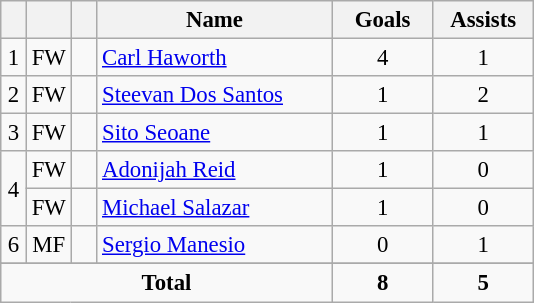<table class="sortable wikitable" style="font-size: 95%; text-align: center;">
<tr>
<th width=10></th>
<th width=10></th>
<th width=10></th>
<th width=150>Name</th>
<th width=60>Goals</th>
<th width=60>Assists</th>
</tr>
<tr>
<td rowspan="1">1</td>
<td>FW</td>
<td></td>
<td align=left><a href='#'>Carl Haworth</a></td>
<td>4</td>
<td>1</td>
</tr>
<tr>
<td rowspan="1">2</td>
<td>FW</td>
<td></td>
<td align=left><a href='#'>Steevan Dos Santos</a></td>
<td>1</td>
<td>2</td>
</tr>
<tr>
<td rowspan="1">3</td>
<td>FW</td>
<td></td>
<td align=left><a href='#'>Sito Seoane</a></td>
<td>1</td>
<td>1</td>
</tr>
<tr>
<td rowspan="2">4</td>
<td>FW</td>
<td></td>
<td align=left><a href='#'>Adonijah Reid</a></td>
<td>1</td>
<td>0</td>
</tr>
<tr>
<td>FW</td>
<td></td>
<td align=left><a href='#'>Michael Salazar</a></td>
<td>1</td>
<td>0</td>
</tr>
<tr>
<td rowspan="1">6</td>
<td>MF</td>
<td></td>
<td align=left><a href='#'>Sergio Manesio</a></td>
<td>0</td>
<td>1</td>
</tr>
<tr>
</tr>
<tr>
<td colspan="4"><strong>Total</strong></td>
<td><strong>8</strong></td>
<td><strong>5</strong></td>
</tr>
</table>
